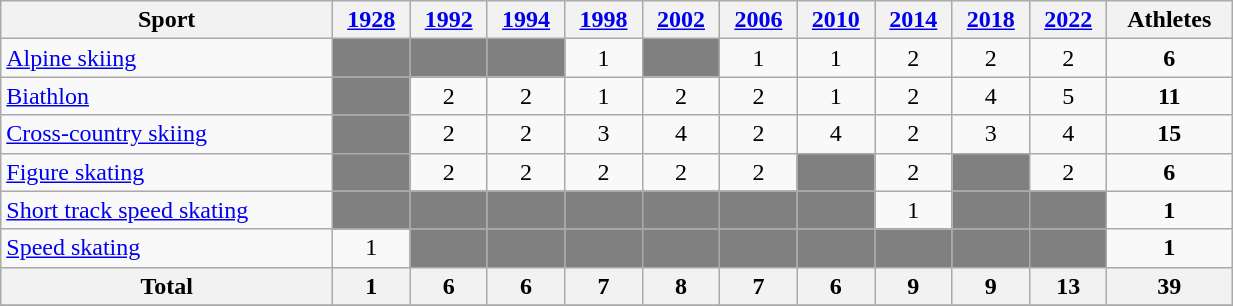<table class="wikitable" width=65%>
<tr>
<th>Sport</th>
<th><a href='#'>1928</a></th>
<th><a href='#'>1992</a></th>
<th><a href='#'>1994</a></th>
<th><a href='#'>1998</a></th>
<th><a href='#'>2002</a></th>
<th><a href='#'>2006</a></th>
<th><a href='#'>2010</a></th>
<th><a href='#'>2014</a></th>
<th><a href='#'>2018</a></th>
<th><a href='#'>2022</a></th>
<th>Athletes</th>
</tr>
<tr>
<td><a href='#'>Alpine skiing</a></td>
<td bgcolor=grey></td>
<td bgcolor=grey></td>
<td bgcolor=grey></td>
<td align=center>1</td>
<td bgcolor=grey></td>
<td align=center>1</td>
<td align=center>1</td>
<td align=center>2</td>
<td align=center>2</td>
<td align=center>2</td>
<td align=center><strong>6</strong></td>
</tr>
<tr>
<td><a href='#'>Biathlon</a></td>
<td bgcolor=grey></td>
<td align=center>2</td>
<td align=center>2</td>
<td align=center>1</td>
<td align=center>2</td>
<td align=center>2</td>
<td align=center>1</td>
<td align=center>2</td>
<td align=center>4</td>
<td align=center>5</td>
<td align=center><strong>11</strong></td>
</tr>
<tr>
<td><a href='#'>Cross-country skiing</a></td>
<td bgcolor=grey></td>
<td align=center>2</td>
<td align=center>2</td>
<td align=center>3</td>
<td align=center>4</td>
<td align=center>2</td>
<td align=center>4</td>
<td align=center>2</td>
<td align=center>3</td>
<td align=center>4</td>
<td align=center><strong>15</strong></td>
</tr>
<tr>
<td><a href='#'>Figure skating</a></td>
<td bgcolor=grey></td>
<td align=center>2</td>
<td align=center>2</td>
<td align=center>2</td>
<td align=center>2</td>
<td align=center>2</td>
<td bgcolor=grey></td>
<td align=center>2</td>
<td bgcolor=grey></td>
<td align=center>2</td>
<td align=center><strong>6</strong></td>
</tr>
<tr>
<td><a href='#'>Short track speed skating</a></td>
<td bgcolor=grey></td>
<td bgcolor=grey></td>
<td bgcolor=grey></td>
<td bgcolor=grey></td>
<td bgcolor=grey></td>
<td bgcolor=grey></td>
<td bgcolor=grey></td>
<td align=center>1</td>
<td bgcolor=grey></td>
<td bgcolor=grey></td>
<td align=center><strong>1</strong></td>
</tr>
<tr>
<td><a href='#'>Speed skating</a></td>
<td align=center>1</td>
<td bgcolor=grey></td>
<td bgcolor=grey></td>
<td bgcolor=grey></td>
<td bgcolor=grey></td>
<td bgcolor=grey></td>
<td bgcolor=grey></td>
<td bgcolor=grey></td>
<td bgcolor=grey></td>
<td bgcolor=grey></td>
<td align=center><strong>1</strong></td>
</tr>
<tr>
<th>Total</th>
<th>1</th>
<th>6</th>
<th>6</th>
<th>7</th>
<th>8</th>
<th>7</th>
<th>6</th>
<th>9</th>
<th>9</th>
<th>13</th>
<th><strong>39</strong></th>
</tr>
<tr>
</tr>
</table>
